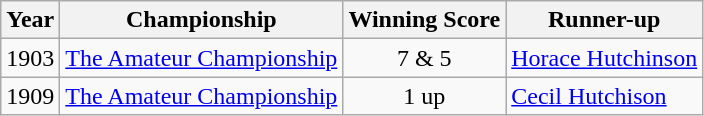<table class="wikitable">
<tr>
<th>Year</th>
<th>Championship</th>
<th>Winning Score</th>
<th>Runner-up</th>
</tr>
<tr>
<td>1903</td>
<td><a href='#'>The Amateur Championship</a></td>
<td align=center>7 & 5</td>
<td> <a href='#'>Horace Hutchinson</a></td>
</tr>
<tr>
<td>1909</td>
<td><a href='#'>The Amateur Championship</a></td>
<td align=center>1 up</td>
<td> <a href='#'>Cecil Hutchison</a></td>
</tr>
</table>
